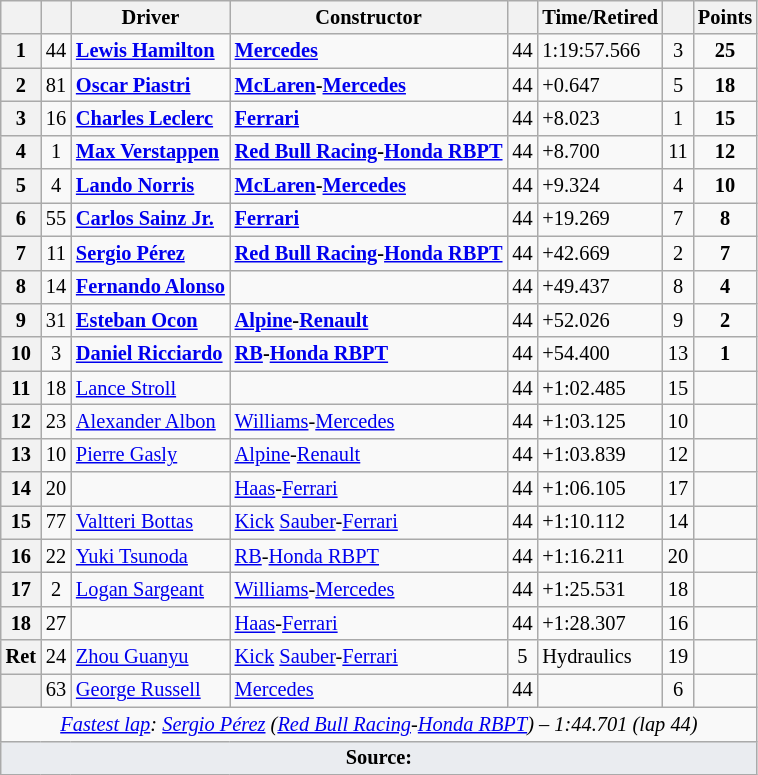<table class="wikitable sortable" style="font-size: 85%;">
<tr>
<th scope="col"></th>
<th scope="col"></th>
<th scope="col">Driver</th>
<th scope="col">Constructor</th>
<th class="unsortable" scope="col"></th>
<th class="unsortable" scope="col">Time/Retired</th>
<th scope="col"></th>
<th scope="col">Points</th>
</tr>
<tr>
<th>1</th>
<td align=center>44</td>
<td data-sort-value="ham"> <strong><a href='#'>Lewis Hamilton</a></strong></td>
<td><strong><a href='#'>Mercedes</a></strong></td>
<td align=center>44</td>
<td>1:19:57.566</td>
<td align=center>3</td>
<td align=center><strong>25</strong></td>
</tr>
<tr>
<th>2</th>
<td align=center>81</td>
<td data-sort-value="pia"> <strong><a href='#'>Oscar Piastri</a></strong></td>
<td><strong><a href='#'>McLaren</a>-<a href='#'>Mercedes</a></strong></td>
<td align=center>44</td>
<td>+0.647</td>
<td align=center>5</td>
<td align=center><strong>18</strong></td>
</tr>
<tr>
<th>3</th>
<td align=center>16</td>
<td data-sort-value="lec"> <strong><a href='#'>Charles Leclerc</a></strong></td>
<td><strong><a href='#'>Ferrari</a></strong></td>
<td align=center>44</td>
<td>+8.023</td>
<td align=center>1</td>
<td align=center><strong>15</strong></td>
</tr>
<tr>
<th>4</th>
<td align=center>1</td>
<td data-sort-value="ver"><strong> <a href='#'>Max Verstappen</a></strong></td>
<td><strong><a href='#'>Red Bull Racing</a>-<a href='#'>Honda RBPT</a></strong></td>
<td align=center>44</td>
<td>+8.700</td>
<td align=center>11</td>
<td align=center><strong>12</strong></td>
</tr>
<tr>
<th>5</th>
<td align=center>4</td>
<td data-sort-value="nor"> <strong><a href='#'>Lando Norris</a></strong></td>
<td><strong><a href='#'>McLaren</a>-<a href='#'>Mercedes</a></strong></td>
<td align=center>44</td>
<td>+9.324</td>
<td align=center>4</td>
<td align=center><strong>10</strong></td>
</tr>
<tr>
<th>6</th>
<td align=center>55</td>
<td data-sort-value="sai"> <strong><a href='#'>Carlos Sainz Jr.</a></strong></td>
<td><strong><a href='#'>Ferrari</a></strong></td>
<td align=center>44</td>
<td>+19.269</td>
<td align=center>7</td>
<td align=center><strong>8</strong></td>
</tr>
<tr>
<th>7</th>
<td align=center>11</td>
<td data-sort-value="per"> <strong><a href='#'>Sergio Pérez</a></strong></td>
<td><strong><a href='#'>Red Bull Racing</a>-<a href='#'>Honda RBPT</a></strong></td>
<td align=center>44</td>
<td>+42.669</td>
<td align=center>2</td>
<td align=center><strong>7</strong></td>
</tr>
<tr>
<th>8</th>
<td align=center>14</td>
<td data-sort-value="alo"> <strong><a href='#'>Fernando Alonso</a></strong></td>
<td><strong></strong></td>
<td align=center>44</td>
<td>+49.437</td>
<td align=center>8</td>
<td align=center><strong>4</strong></td>
</tr>
<tr>
<th>9</th>
<td align=center>31</td>
<td data-sort-value="oco"> <strong><a href='#'>Esteban Ocon</a></strong></td>
<td><strong><a href='#'>Alpine</a>-<a href='#'>Renault</a></strong></td>
<td align=center>44</td>
<td>+52.026</td>
<td align=center>9</td>
<td align=center><strong>2</strong></td>
</tr>
<tr>
<th>10</th>
<td align=center>3</td>
<td data-sort-value="ric"> <strong><a href='#'>Daniel Ricciardo</a></strong></td>
<td><strong><a href='#'>RB</a>-<a href='#'>Honda RBPT</a></strong></td>
<td align=center>44</td>
<td>+54.400</td>
<td align=center>13</td>
<td align=center><strong>1</strong></td>
</tr>
<tr>
<th>11</th>
<td align=center>18</td>
<td data-sort-value="str"> <a href='#'>Lance Stroll</a></td>
<td></td>
<td align=center>44</td>
<td>+1:02.485</td>
<td align=center>15</td>
<td></td>
</tr>
<tr>
<th>12</th>
<td align=center>23</td>
<td data-sort-value="alb"> <a href='#'>Alexander Albon</a></td>
<td><a href='#'>Williams</a>-<a href='#'>Mercedes</a></td>
<td align=center>44</td>
<td>+1:03.125</td>
<td align=center>10</td>
<td></td>
</tr>
<tr>
<th>13</th>
<td align=center>10</td>
<td data-sort-value="gas"> <a href='#'>Pierre Gasly</a></td>
<td><a href='#'>Alpine</a>-<a href='#'>Renault</a></td>
<td align=center>44</td>
<td>+1:03.839</td>
<td align=center>12</td>
<td></td>
</tr>
<tr>
<th>14</th>
<td align=center>20</td>
<td data-sort-value="mag"></td>
<td><a href='#'>Haas</a>-<a href='#'>Ferrari</a></td>
<td align=center>44</td>
<td>+1:06.105</td>
<td align=center>17</td>
<td></td>
</tr>
<tr>
<th>15</th>
<td align=center>77</td>
<td data-sort-value="bot"> <a href='#'>Valtteri Bottas</a></td>
<td><a href='#'>Kick</a> <a href='#'>Sauber</a>-<a href='#'>Ferrari</a></td>
<td align=center>44</td>
<td>+1:10.112</td>
<td align=center>14</td>
<td></td>
</tr>
<tr>
<th>16</th>
<td align=center>22</td>
<td data-sort-value="tsu"> <a href='#'>Yuki Tsunoda</a></td>
<td><a href='#'>RB</a>-<a href='#'>Honda RBPT</a></td>
<td align=center>44</td>
<td>+1:16.211</td>
<td align=center>20</td>
<td></td>
</tr>
<tr>
<th>17</th>
<td align=center>2</td>
<td data-sort-value="sar"> <a href='#'>Logan Sargeant</a></td>
<td><a href='#'>Williams</a>-<a href='#'>Mercedes</a></td>
<td align=center>44</td>
<td>+1:25.531</td>
<td align=center>18</td>
<td></td>
</tr>
<tr>
<th>18</th>
<td align=center>27</td>
<td data-sort-value="hul"></td>
<td><a href='#'>Haas</a>-<a href='#'>Ferrari</a></td>
<td align=center>44</td>
<td>+1:28.307</td>
<td align=center>16</td>
<td></td>
</tr>
<tr>
<th>Ret</th>
<td align=center>24</td>
<td data-sort-value="zho"> <a href='#'>Zhou Guanyu</a></td>
<td><a href='#'>Kick</a> <a href='#'>Sauber</a>-<a href='#'>Ferrari</a></td>
<td align=center>5</td>
<td>Hydraulics</td>
<td align=center>19</td>
<td></td>
</tr>
<tr>
<th scope="row" data-sort-value="20"></th>
<td align=center>63</td>
<td data-sort-value="rus"> <a href='#'>George Russell</a></td>
<td><a href='#'>Mercedes</a></td>
<td align=center>44</td>
<td></td>
<td align=center>6</td>
<td></td>
</tr>
<tr class="sortbottom">
<td colspan="8" align="center"><em><a href='#'>Fastest lap</a>:</em>  <em><a href='#'>Sergio Pérez</a> (<a href='#'>Red Bull Racing</a>-<a href='#'>Honda RBPT</a>) – 1:44.701 (lap 44)</em></td>
</tr>
<tr class="sortbottom">
<td colspan="8" style="background-color:#eaecf0;text-align:center"><strong>Source:</strong></td>
</tr>
</table>
